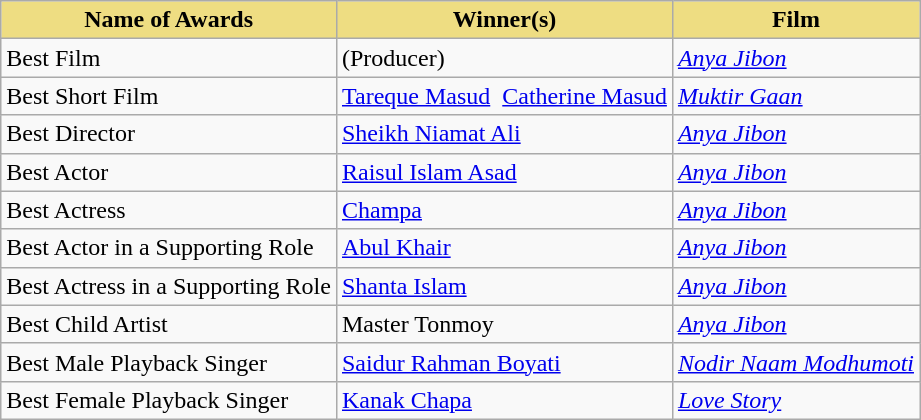<table class="wikitable">
<tr>
<th style="background:#EEDD82;">Name of Awards</th>
<th style="background:#EEDD82;">Winner(s)</th>
<th style="background:#EEDD82;">Film</th>
</tr>
<tr>
<td>Best Film</td>
<td>(Producer)</td>
<td><em><a href='#'>Anya Jibon</a></em></td>
</tr>
<tr>
<td>Best Short Film</td>
<td><a href='#'>Tareque Masud</a> ‍ <a href='#'>Catherine Masud</a></td>
<td><em><a href='#'>Muktir Gaan</a></em></td>
</tr>
<tr>
<td>Best Director</td>
<td><a href='#'>Sheikh Niamat Ali</a></td>
<td><em><a href='#'>Anya Jibon</a></em></td>
</tr>
<tr>
<td>Best Actor</td>
<td><a href='#'>Raisul Islam Asad</a></td>
<td><em><a href='#'>Anya Jibon</a></em></td>
</tr>
<tr>
<td>Best Actress</td>
<td><a href='#'>Champa</a></td>
<td><em><a href='#'>Anya Jibon</a></em></td>
</tr>
<tr>
<td>Best Actor in a Supporting Role</td>
<td><a href='#'>Abul Khair</a></td>
<td><em><a href='#'>Anya Jibon</a></em></td>
</tr>
<tr>
<td>Best Actress in a Supporting Role</td>
<td><a href='#'>Shanta Islam</a></td>
<td><em><a href='#'>Anya Jibon</a></em></td>
</tr>
<tr>
<td>Best Child Artist</td>
<td>Master Tonmoy</td>
<td><em><a href='#'>Anya Jibon</a></em></td>
</tr>
<tr>
<td>Best Male Playback Singer</td>
<td><a href='#'>Saidur Rahman Boyati</a></td>
<td><em><a href='#'>Nodir Naam Modhumoti</a></em></td>
</tr>
<tr>
<td>Best Female Playback Singer</td>
<td><a href='#'>Kanak Chapa</a></td>
<td><em><a href='#'>Love Story</a></em></td>
</tr>
</table>
